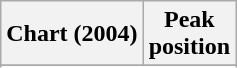<table class="wikitable plainrowheaders sortable" border="1">
<tr>
<th scope="col">Chart (2004)</th>
<th scope="col">Peak<br>position</th>
</tr>
<tr>
</tr>
<tr>
</tr>
<tr>
</tr>
<tr>
</tr>
<tr>
</tr>
<tr>
</tr>
<tr>
</tr>
<tr>
</tr>
<tr>
</tr>
<tr>
</tr>
<tr>
</tr>
<tr>
</tr>
<tr>
</tr>
</table>
